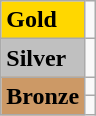<table class="wikitable">
<tr>
<td bgcolor="gold"><strong>Gold</strong></td>
<td></td>
</tr>
<tr>
<td bgcolor="silver"><strong>Silver</strong></td>
<td></td>
</tr>
<tr>
<td rowspan="2" bgcolor="#cc9966"><strong>Bronze</strong></td>
<td></td>
</tr>
<tr>
<td></td>
</tr>
</table>
